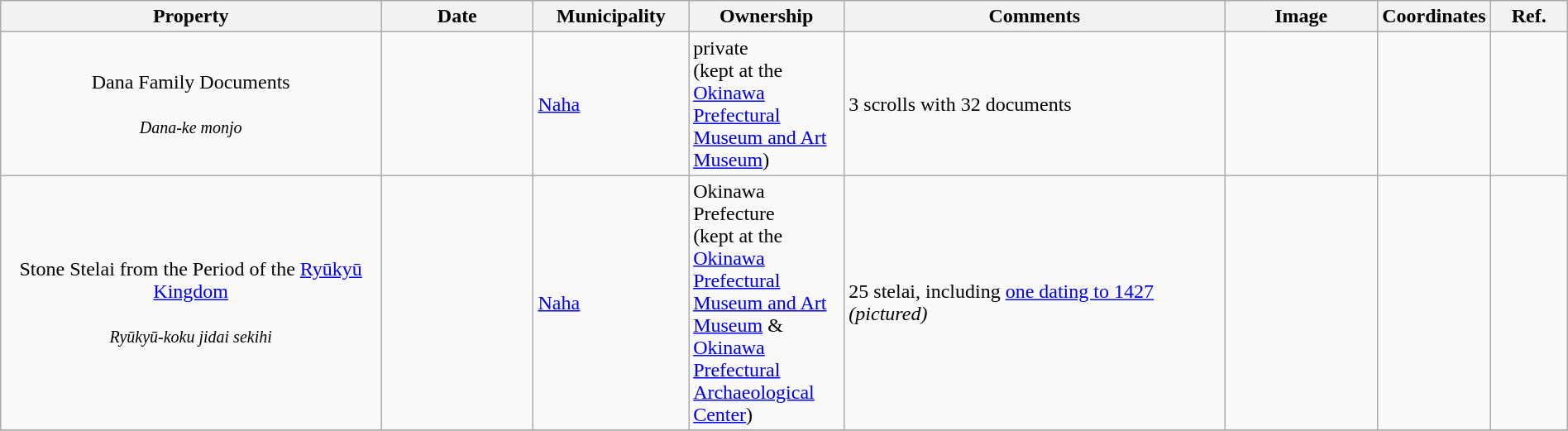<table class="wikitable sortable"  style="width:100%;">
<tr>
<th width="25%" align="left">Property</th>
<th width="10%" align="left">Date</th>
<th width="10%" align="left">Municipality</th>
<th width="10%" align="left">Ownership</th>
<th width="25%" align="left" class="unsortable">Comments</th>
<th width="10%" align="left" class="unsortable">Image</th>
<th width="5%" align="left" class="unsortable">Coordinates</th>
<th width="5%" align="left" class="unsortable">Ref.</th>
</tr>
<tr>
<td align="center">Dana Family Documents<br><br><small><em>Dana-ke monjo</em></small></td>
<td></td>
<td><a href='#'>Naha</a></td>
<td>private<br>(kept at the <a href='#'>Okinawa Prefectural Museum and Art Museum</a>)</td>
<td>3 scrolls with 32 documents</td>
<td></td>
<td></td>
<td></td>
</tr>
<tr>
<td align="center">Stone Stelai from the Period of the <a href='#'>Ryūkyū Kingdom</a><br><br><small><em>Ryūkyū-koku jidai sekihi</em></small></td>
<td></td>
<td><a href='#'>Naha</a></td>
<td>Okinawa Prefecture<br>(kept at the <a href='#'>Okinawa Prefectural Museum and Art Museum</a> & <a href='#'>Okinawa Prefectural Archaeological Center</a>)</td>
<td>25 stelai, including <a href='#'>one dating to 1427</a> <em>(pictured)</em></td>
<td></td>
<td></td>
<td></td>
</tr>
<tr>
</tr>
</table>
